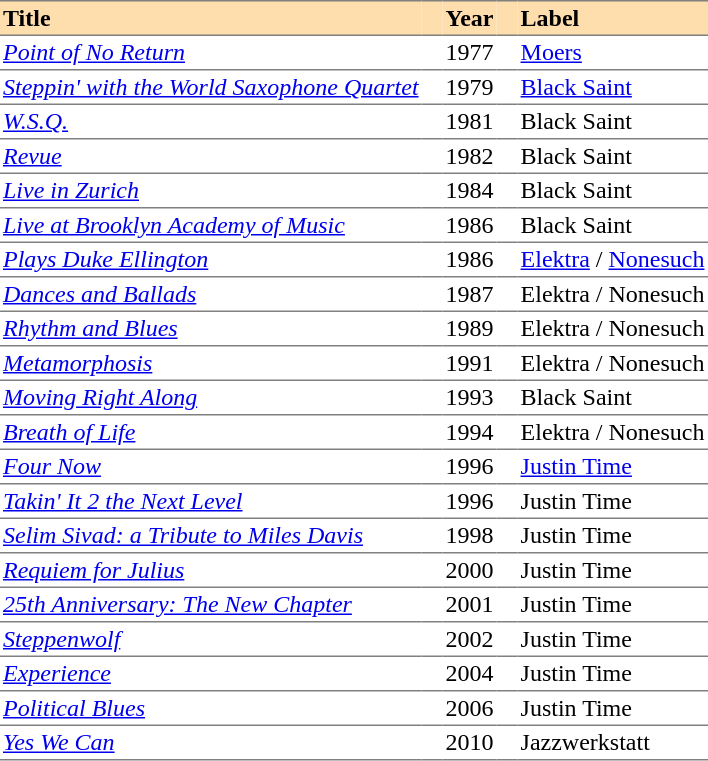<table cellspacing="0" cellpadding="2" border="0">
<tr style="background:#ffdead;">
<th style="text-align:left; border-bottom:1px solid gray; border-top:1px solid gray;">Title</th>
<th style="width:10px; border-bottom:1px solid gray; border-top:1px solid gray;"></th>
<th style="text-align:left; border-bottom:1px solid gray; border-top:1px solid gray;">Year</th>
<th style="width:10px; border-bottom:1px solid gray; border-top:1px solid gray;"></th>
<th style="text-align:left; border-bottom:1px solid gray; border-top:1px solid gray;">Label</th>
</tr>
<tr>
<td style="border-bottom:1px solid gray;"><em><a href='#'>Point of No Return</a></em></td>
<td style="border-bottom:1px solid gray;"></td>
<td style="border-bottom:1px solid gray;">1977</td>
<td style="border-bottom:1px solid gray;"></td>
<td style="border-bottom:1px solid gray;"><a href='#'>Moers</a></td>
</tr>
<tr>
<td style="border-bottom:1px solid gray;"><em><a href='#'>Steppin' with the World Saxophone Quartet</a></em></td>
<td style="border-bottom:1px solid gray;"></td>
<td style="border-bottom:1px solid gray;">1979</td>
<td style="border-bottom:1px solid gray;"></td>
<td style="border-bottom:1px solid gray;"><a href='#'>Black Saint</a></td>
</tr>
<tr>
<td style="border-bottom:1px solid gray;"><em><a href='#'>W.S.Q.</a></em></td>
<td style="border-bottom:1px solid gray;"></td>
<td style="border-bottom:1px solid gray;">1981</td>
<td style="border-bottom:1px solid gray;"></td>
<td style="border-bottom:1px solid gray;">Black Saint</td>
</tr>
<tr>
<td style="border-bottom:1px solid gray;"><em><a href='#'>Revue</a></em></td>
<td style="border-bottom:1px solid gray;"></td>
<td style="border-bottom:1px solid gray;">1982</td>
<td style="border-bottom:1px solid gray;"></td>
<td style="border-bottom:1px solid gray;">Black Saint</td>
</tr>
<tr>
<td style="border-bottom:1px solid gray;"><em><a href='#'>Live in Zurich</a></em></td>
<td style="border-bottom:1px solid gray;"></td>
<td style="border-bottom:1px solid gray;">1984</td>
<td style="border-bottom:1px solid gray;"></td>
<td style="border-bottom:1px solid gray;">Black Saint</td>
</tr>
<tr>
<td style="border-bottom:1px solid gray;"><em><a href='#'>Live at Brooklyn Academy of Music</a></em></td>
<td style="border-bottom:1px solid gray;"></td>
<td style="border-bottom:1px solid gray;">1986</td>
<td style="border-bottom:1px solid gray;"></td>
<td style="border-bottom:1px solid gray;">Black Saint</td>
</tr>
<tr>
<td style="border-bottom:1px solid gray;"><em><a href='#'>Plays Duke Ellington</a></em></td>
<td style="border-bottom:1px solid gray;"></td>
<td style="border-bottom:1px solid gray;">1986</td>
<td style="border-bottom:1px solid gray;"></td>
<td style="border-bottom:1px solid gray;"><a href='#'>Elektra</a> / <a href='#'>Nonesuch</a></td>
</tr>
<tr>
<td style="border-bottom:1px solid gray;"><em><a href='#'>Dances and Ballads</a></em></td>
<td style="border-bottom:1px solid gray;"></td>
<td style="border-bottom:1px solid gray;">1987</td>
<td style="border-bottom:1px solid gray;"></td>
<td style="border-bottom:1px solid gray;">Elektra / Nonesuch</td>
</tr>
<tr>
<td style="border-bottom:1px solid gray;"><em><a href='#'>Rhythm and Blues</a></em></td>
<td style="border-bottom:1px solid gray;"></td>
<td style="border-bottom:1px solid gray;">1989</td>
<td style="border-bottom:1px solid gray;"></td>
<td style="border-bottom:1px solid gray;">Elektra / Nonesuch</td>
</tr>
<tr>
<td style="border-bottom:1px solid gray;"><em><a href='#'>Metamorphosis</a></em></td>
<td style="border-bottom:1px solid gray;"></td>
<td style="border-bottom:1px solid gray;">1991</td>
<td style="border-bottom:1px solid gray;"></td>
<td style="border-bottom:1px solid gray;">Elektra / Nonesuch</td>
</tr>
<tr>
<td style="border-bottom:1px solid gray;"><em><a href='#'>Moving Right Along</a></em></td>
<td style="border-bottom:1px solid gray;"></td>
<td style="border-bottom:1px solid gray;">1993</td>
<td style="border-bottom:1px solid gray;"></td>
<td style="border-bottom:1px solid gray;">Black Saint</td>
</tr>
<tr>
<td style="border-bottom:1px solid gray;"><em><a href='#'>Breath of Life</a></em></td>
<td style="border-bottom:1px solid gray;"></td>
<td style="border-bottom:1px solid gray;">1994</td>
<td style="border-bottom:1px solid gray;"></td>
<td style="border-bottom:1px solid gray;">Elektra / Nonesuch</td>
</tr>
<tr>
<td style="border-bottom:1px solid gray;"><em><a href='#'>Four Now</a></em></td>
<td style="border-bottom:1px solid gray;"></td>
<td style="border-bottom:1px solid gray;">1996</td>
<td style="border-bottom:1px solid gray;"></td>
<td style="border-bottom:1px solid gray;"><a href='#'>Justin Time</a></td>
</tr>
<tr>
<td style="border-bottom:1px solid gray;"><em><a href='#'>Takin' It 2 the Next Level</a></em></td>
<td style="border-bottom:1px solid gray;"></td>
<td style="border-bottom:1px solid gray;">1996</td>
<td style="border-bottom:1px solid gray;"></td>
<td style="border-bottom:1px solid gray;">Justin Time</td>
</tr>
<tr>
<td style="border-bottom:1px solid gray;"><em><a href='#'>Selim Sivad: a Tribute to Miles Davis</a></em></td>
<td style="border-bottom:1px solid gray;"></td>
<td style="border-bottom:1px solid gray;">1998</td>
<td style="border-bottom:1px solid gray;"></td>
<td style="border-bottom:1px solid gray;">Justin Time</td>
</tr>
<tr>
<td style="border-bottom:1px solid gray;"><em><a href='#'>Requiem for Julius</a></em></td>
<td style="border-bottom:1px solid gray;"></td>
<td style="border-bottom:1px solid gray;">2000</td>
<td style="border-bottom:1px solid gray;"></td>
<td style="border-bottom:1px solid gray;">Justin Time</td>
</tr>
<tr>
<td style="border-bottom:1px solid gray;"><em><a href='#'>25th Anniversary: The New Chapter</a></em></td>
<td style="border-bottom:1px solid gray;"></td>
<td style="border-bottom:1px solid gray;">2001</td>
<td style="border-bottom:1px solid gray;"></td>
<td style="border-bottom:1px solid gray;">Justin Time</td>
</tr>
<tr>
<td style="border-bottom:1px solid gray;"><em><a href='#'>Steppenwolf</a></em></td>
<td style="border-bottom:1px solid gray;"></td>
<td style="border-bottom:1px solid gray;">2002</td>
<td style="border-bottom:1px solid gray;"></td>
<td style="border-bottom:1px solid gray;">Justin Time</td>
</tr>
<tr>
<td style="border-bottom:1px solid gray;"><em><a href='#'>Experience</a></em></td>
<td style="border-bottom:1px solid gray;"></td>
<td style="border-bottom:1px solid gray;">2004</td>
<td style="border-bottom:1px solid gray;"></td>
<td style="border-bottom:1px solid gray;">Justin Time</td>
</tr>
<tr>
<td style="border-bottom:1px solid gray;"><em><a href='#'>Political Blues</a></em></td>
<td style="border-bottom:1px solid gray;"></td>
<td style="border-bottom:1px solid gray;">2006</td>
<td style="border-bottom:1px solid gray;"></td>
<td style="border-bottom:1px solid gray;">Justin Time</td>
</tr>
<tr>
<td style="border-bottom:1px solid gray;"><em><a href='#'>Yes We Can</a></em></td>
<td style="border-bottom:1px solid gray;"></td>
<td style="border-bottom:1px solid gray;">2010</td>
<td style="border-bottom:1px solid gray;"></td>
<td style="border-bottom:1px solid gray;">Jazzwerkstatt</td>
</tr>
</table>
